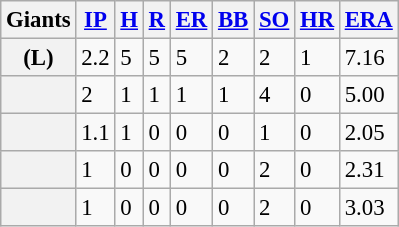<table class="wikitable sortable plainrowheaders" style="font-size:95%;">
<tr>
<th>Giants</th>
<th scope="col"><a href='#'>IP</a></th>
<th scope="col"><a href='#'>H</a></th>
<th scope="col"><a href='#'>R</a></th>
<th scope="col"><a href='#'>ER</a></th>
<th scope="col"><a href='#'>BB</a></th>
<th scope="col"><a href='#'>SO</a></th>
<th scope="col"><a href='#'>HR</a></th>
<th scope="col"><a href='#'>ERA</a></th>
</tr>
<tr>
<th scope="row"> (L)</th>
<td>2.2</td>
<td>5</td>
<td>5</td>
<td>5</td>
<td>2</td>
<td>2</td>
<td>1</td>
<td>7.16</td>
</tr>
<tr>
<th scope="row"></th>
<td>2</td>
<td>1</td>
<td>1</td>
<td>1</td>
<td>1</td>
<td>4</td>
<td>0</td>
<td>5.00</td>
</tr>
<tr>
<th scope="row"></th>
<td>1.1</td>
<td>1</td>
<td>0</td>
<td>0</td>
<td>0</td>
<td>1</td>
<td>0</td>
<td>2.05</td>
</tr>
<tr>
<th scope="row"></th>
<td>1</td>
<td>0</td>
<td>0</td>
<td>0</td>
<td>0</td>
<td>2</td>
<td>0</td>
<td>2.31</td>
</tr>
<tr>
<th scope="row"></th>
<td>1</td>
<td>0</td>
<td>0</td>
<td>0</td>
<td>0</td>
<td>2</td>
<td>0</td>
<td>3.03</td>
</tr>
</table>
